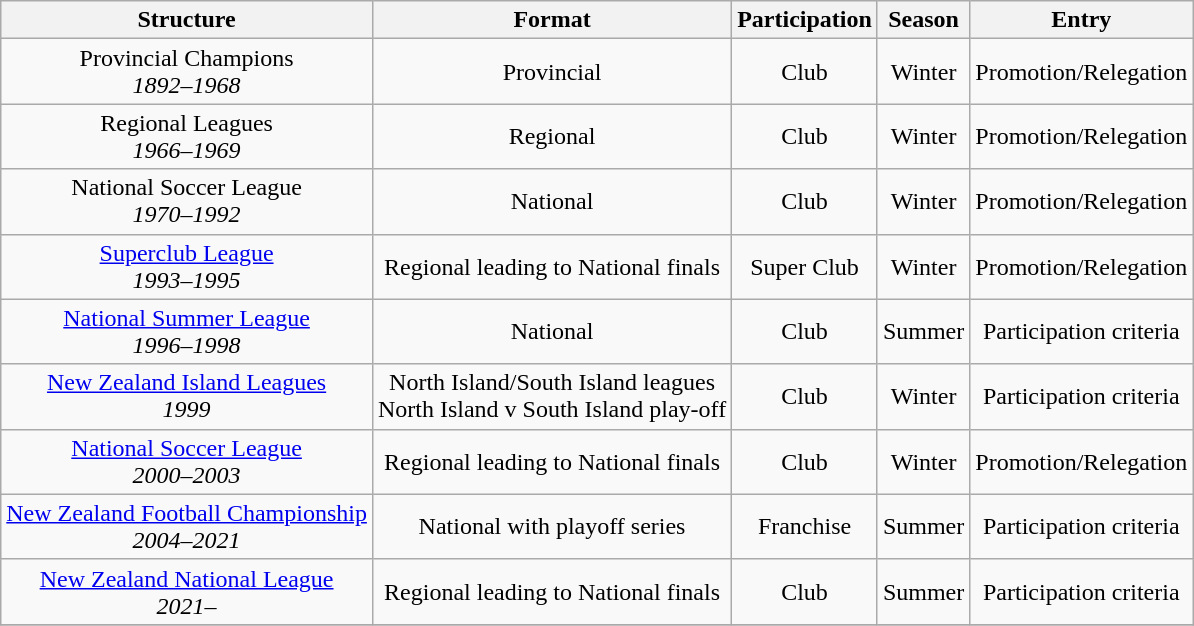<table class="wikitable">
<tr align=center>
<th>Structure</th>
<th>Format</th>
<th>Participation</th>
<th>Season</th>
<th>Entry</th>
</tr>
<tr align=center>
<td>Provincial Champions <br><em>1892–1968</em></td>
<td>Provincial</td>
<td>Club</td>
<td>Winter</td>
<td>Promotion/Relegation</td>
</tr>
<tr align=center>
<td>Regional Leagues<br><em>1966–1969</em></td>
<td>Regional</td>
<td>Club</td>
<td>Winter</td>
<td>Promotion/Relegation</td>
</tr>
<tr align=center>
<td>National Soccer League<br><em>1970–1992</em></td>
<td>National</td>
<td>Club</td>
<td>Winter</td>
<td>Promotion/Relegation</td>
</tr>
<tr align=center>
<td><a href='#'>Superclub League</a><br><em>1993–1995</em></td>
<td>Regional leading to National finals</td>
<td>Super Club</td>
<td>Winter</td>
<td>Promotion/Relegation</td>
</tr>
<tr align=center>
<td><a href='#'>National Summer League</a><br><em>1996–1998</em></td>
<td>National</td>
<td>Club</td>
<td>Summer</td>
<td>Participation criteria</td>
</tr>
<tr align=center>
<td><a href='#'>New Zealand Island Leagues</a><br><em>1999</em></td>
<td>North Island/South Island leagues<br>North Island v South Island play-off</td>
<td>Club</td>
<td>Winter</td>
<td>Participation criteria</td>
</tr>
<tr align=center>
<td><a href='#'>National Soccer League</a><br><em>2000–2003</em></td>
<td>Regional leading to National finals</td>
<td>Club</td>
<td>Winter</td>
<td>Promotion/Relegation</td>
</tr>
<tr align=center>
<td><a href='#'>New Zealand Football Championship</a><br><em>2004–2021</em></td>
<td>National with playoff series</td>
<td>Franchise</td>
<td>Summer</td>
<td>Participation criteria</td>
</tr>
<tr align=center>
<td><a href='#'>New Zealand National League</a><br><em>2021–</em></td>
<td>Regional leading to National finals</td>
<td>Club</td>
<td>Summer</td>
<td>Participation criteria</td>
</tr>
<tr align=center>
</tr>
</table>
